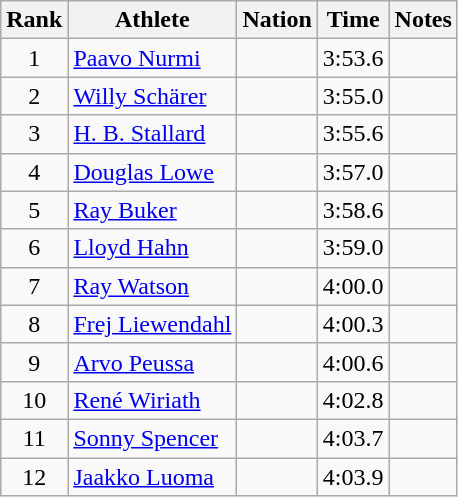<table class="wikitable sortable" style="text-align:center">
<tr>
<th>Rank</th>
<th>Athlete</th>
<th>Nation</th>
<th>Time</th>
<th>Notes</th>
</tr>
<tr>
<td>1</td>
<td align=left><a href='#'>Paavo Nurmi</a></td>
<td align=left></td>
<td>3:53.6</td>
<td></td>
</tr>
<tr>
<td>2</td>
<td align=left><a href='#'>Willy Schärer</a></td>
<td align=left></td>
<td>3:55.0</td>
<td></td>
</tr>
<tr>
<td>3</td>
<td align=left><a href='#'>H. B. Stallard</a></td>
<td align=left></td>
<td>3:55.6</td>
<td></td>
</tr>
<tr>
<td>4</td>
<td align=left><a href='#'>Douglas Lowe</a></td>
<td align=left></td>
<td>3:57.0</td>
<td></td>
</tr>
<tr>
<td>5</td>
<td align=left><a href='#'>Ray Buker</a></td>
<td align=left></td>
<td>3:58.6</td>
<td></td>
</tr>
<tr>
<td>6</td>
<td align=left><a href='#'>Lloyd Hahn</a></td>
<td align=left></td>
<td>3:59.0</td>
<td></td>
</tr>
<tr>
<td>7</td>
<td align=left><a href='#'>Ray Watson</a></td>
<td align=left></td>
<td>4:00.0</td>
<td></td>
</tr>
<tr>
<td>8</td>
<td align=left><a href='#'>Frej Liewendahl</a></td>
<td align=left></td>
<td>4:00.3</td>
<td></td>
</tr>
<tr>
<td>9</td>
<td align=left><a href='#'>Arvo Peussa</a></td>
<td align=left></td>
<td>4:00.6</td>
<td></td>
</tr>
<tr>
<td>10</td>
<td align=left><a href='#'>René Wiriath</a></td>
<td align=left></td>
<td>4:02.8</td>
<td></td>
</tr>
<tr>
<td>11</td>
<td align=left><a href='#'>Sonny Spencer</a></td>
<td align=left></td>
<td>4:03.7</td>
<td></td>
</tr>
<tr>
<td>12</td>
<td align=left><a href='#'>Jaakko Luoma</a></td>
<td align=left></td>
<td>4:03.9</td>
<td></td>
</tr>
</table>
